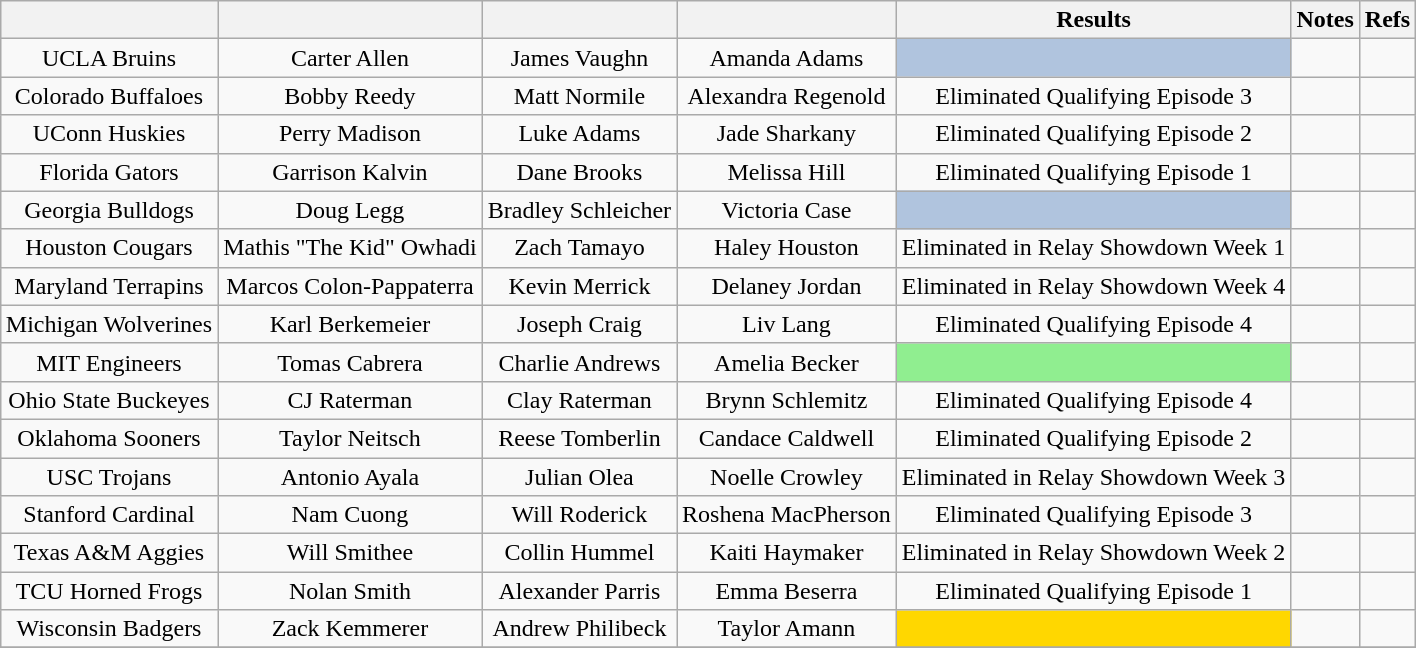<table class="wikitable sortable" style="margin:auto; text-align:center">
<tr>
<th></th>
<th></th>
<th></th>
<th></th>
<th>Results</th>
<th>Notes</th>
<th>Refs</th>
</tr>
<tr>
<td>UCLA Bruins</td>
<td>Carter Allen</td>
<td>James Vaughn</td>
<td>Amanda Adams</td>
<td bgcolor=lightsteelblue color=white></td>
<td></td>
<td></td>
</tr>
<tr>
<td>Colorado Buffaloes</td>
<td>Bobby Reedy</td>
<td>Matt Normile</td>
<td>Alexandra Regenold</td>
<td>Eliminated Qualifying Episode 3</td>
<td></td>
<td></td>
</tr>
<tr>
<td>UConn Huskies</td>
<td>Perry Madison</td>
<td>Luke Adams</td>
<td>Jade Sharkany</td>
<td>Eliminated Qualifying Episode 2</td>
<td></td>
<td></td>
</tr>
<tr>
<td>Florida Gators</td>
<td>Garrison Kalvin</td>
<td>Dane Brooks</td>
<td>Melissa Hill</td>
<td>Eliminated Qualifying Episode 1</td>
<td></td>
<td></td>
</tr>
<tr>
<td>Georgia Bulldogs</td>
<td>Doug Legg</td>
<td>Bradley Schleicher</td>
<td>Victoria Case</td>
<td bgcolor=lightsteelblue color=white></td>
<td></td>
<td></td>
</tr>
<tr>
<td>Houston Cougars</td>
<td>Mathis "The Kid" Owhadi</td>
<td>Zach Tamayo</td>
<td>Haley Houston</td>
<td>Eliminated in Relay Showdown Week 1</td>
<td></td>
<td></td>
</tr>
<tr>
<td>Maryland Terrapins</td>
<td>Marcos Colon-Pappaterra</td>
<td>Kevin Merrick</td>
<td>Delaney Jordan</td>
<td>Eliminated in Relay Showdown Week 4</td>
<td></td>
<td></td>
</tr>
<tr>
<td>Michigan Wolverines</td>
<td>Karl Berkemeier</td>
<td>Joseph Craig</td>
<td>Liv Lang</td>
<td>Eliminated Qualifying Episode 4</td>
<td></td>
<td></td>
</tr>
<tr>
<td>MIT Engineers</td>
<td>Tomas Cabrera</td>
<td>Charlie Andrews</td>
<td>Amelia Becker</td>
<td bgcolor=lightgreen color=white></td>
<td></td>
<td></td>
</tr>
<tr>
<td>Ohio State Buckeyes</td>
<td>CJ Raterman</td>
<td>Clay Raterman</td>
<td>Brynn Schlemitz</td>
<td>Eliminated Qualifying Episode 4</td>
<td></td>
<td></td>
</tr>
<tr>
<td>Oklahoma Sooners</td>
<td>Taylor Neitsch</td>
<td>Reese Tomberlin</td>
<td>Candace Caldwell</td>
<td>Eliminated Qualifying Episode 2</td>
<td></td>
<td></td>
</tr>
<tr>
<td>USC Trojans</td>
<td>Antonio Ayala</td>
<td>Julian Olea</td>
<td>Noelle Crowley</td>
<td>Eliminated in Relay Showdown Week 3</td>
<td></td>
<td></td>
</tr>
<tr>
<td>Stanford Cardinal</td>
<td>Nam Cuong</td>
<td>Will Roderick</td>
<td>Roshena MacPherson</td>
<td>Eliminated Qualifying Episode 3</td>
<td></td>
<td></td>
</tr>
<tr>
<td>Texas A&M Aggies</td>
<td>Will Smithee</td>
<td>Collin Hummel</td>
<td>Kaiti Haymaker</td>
<td>Eliminated in Relay Showdown Week 2</td>
<td></td>
<td></td>
</tr>
<tr>
<td>TCU Horned Frogs</td>
<td>Nolan Smith</td>
<td>Alexander Parris</td>
<td>Emma Beserra</td>
<td>Eliminated Qualifying Episode 1</td>
<td></td>
<td></td>
</tr>
<tr>
<td>Wisconsin Badgers</td>
<td>Zack Kemmerer</td>
<td>Andrew Philibeck</td>
<td>Taylor Amann</td>
<td bgcolor=gold color=white></td>
<td></td>
<td></td>
</tr>
<tr>
</tr>
</table>
